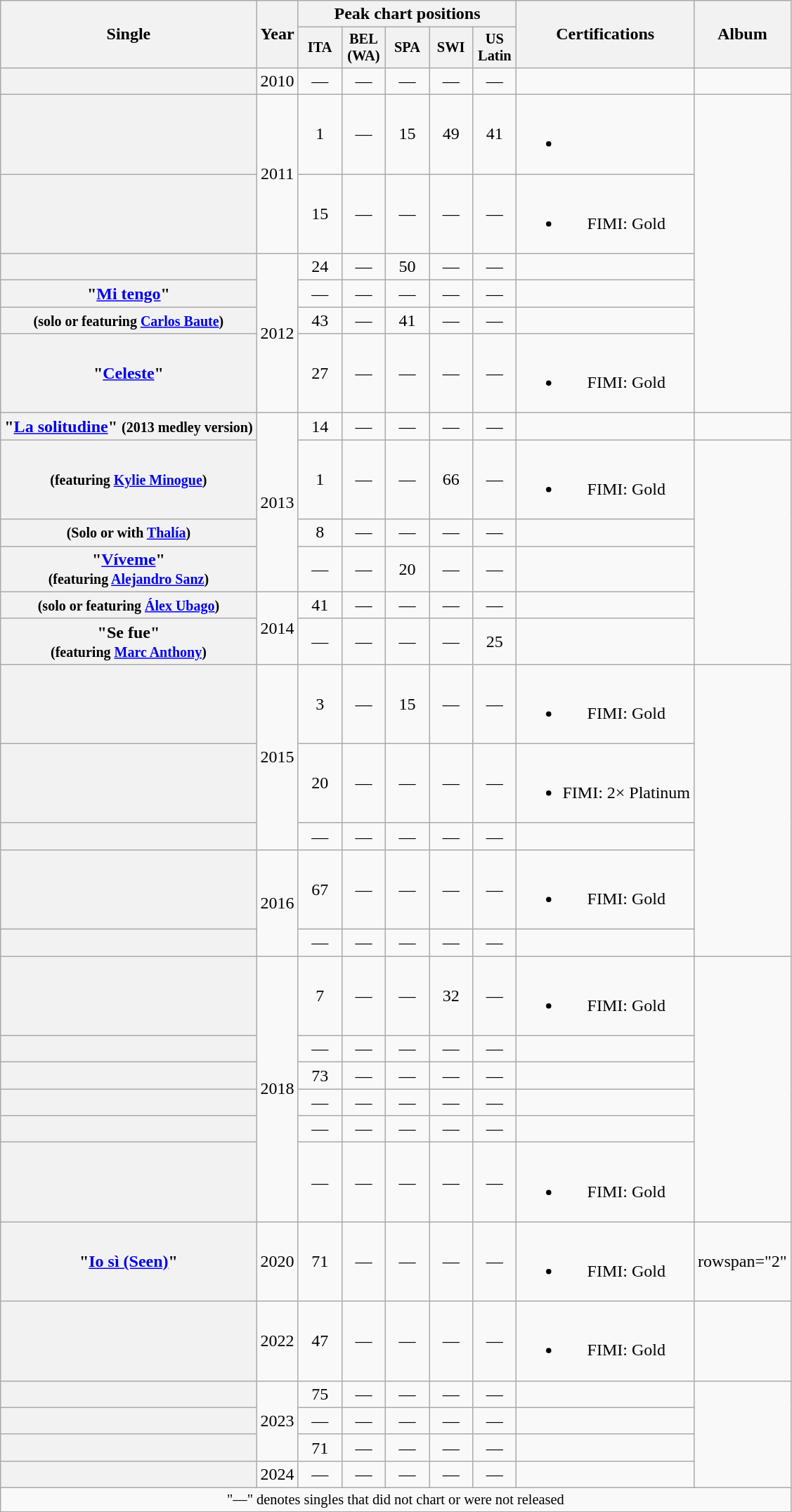<table class="wikitable plainrowheaders" style="text-align:center;">
<tr>
<th scope="col" rowspan="2">Single</th>
<th scope="col" rowspan="2">Year</th>
<th scope="col" colspan="5">Peak chart positions</th>
<th scope="col" rowspan="2">Certifications</th>
<th scope="col" rowspan="2">Album</th>
</tr>
<tr>
<th scope="col" style="width:35px;font-size:85%;">ITA<br></th>
<th scope="col" style="width:35px;font-size:85%;">BEL<br>(WA)<br></th>
<th scope="col" style="width:35px;font-size:85%;">SPA<br></th>
<th scope="col" style="width:35px;font-size:85%;">SWI<br></th>
<th scope="col" style="width:35px;font-size:85%;">US<br>Latin<br></th>
</tr>
<tr>
<th scope="row"></th>
<td>2010</td>
<td>—</td>
<td>—</td>
<td>—</td>
<td>—</td>
<td>—</td>
<td></td>
<td></td>
</tr>
<tr>
<th scope="row"></th>
<td rowspan="2">2011</td>
<td>1</td>
<td>—</td>
<td>15</td>
<td>49</td>
<td>41</td>
<td><br><ul><li></li></ul></td>
<td rowspan="6"></td>
</tr>
<tr>
<th scope="row"></th>
<td>15</td>
<td>—</td>
<td>—</td>
<td>—</td>
<td>—</td>
<td><br><ul><li>FIMI: Gold</li></ul></td>
</tr>
<tr>
<th scope="row"></th>
<td rowspan="4">2012</td>
<td>24</td>
<td>—</td>
<td>50</td>
<td>—</td>
<td>—</td>
<td></td>
</tr>
<tr>
<th scope="row">"<a href='#'>Mi tengo</a>"</th>
<td>—</td>
<td>—</td>
<td>—</td>
<td>—</td>
<td>—</td>
<td></td>
</tr>
<tr>
<th scope="row"><small>(solo or featuring <a href='#'>Carlos Baute</a>)</small></th>
<td>43</td>
<td>—</td>
<td>41</td>
<td>—</td>
<td>—</td>
<td></td>
</tr>
<tr>
<th scope="row">"<a href='#'>Celeste</a>"</th>
<td>27</td>
<td>—</td>
<td>—</td>
<td>—</td>
<td>—</td>
<td><br><ul><li>FIMI: Gold</li></ul></td>
</tr>
<tr>
<th scope="row">"<a href='#'>La solitudine</a>" <small>(2013 medley version)</small></th>
<td rowspan="4">2013</td>
<td>14</td>
<td>—</td>
<td>—</td>
<td>—</td>
<td>—</td>
<td></td>
<td></td>
</tr>
<tr>
<th scope="row"><small>(featuring <a href='#'>Kylie Minogue</a>)</small></th>
<td>1</td>
<td>—</td>
<td>—</td>
<td>66</td>
<td>—</td>
<td><br><ul><li>FIMI: Gold</li></ul></td>
<td rowspan="5"></td>
</tr>
<tr>
<th scope="row"><small>(Solo or with <a href='#'>Thalía</a>)</small></th>
<td>8</td>
<td>—</td>
<td>—</td>
<td>—</td>
<td>—</td>
<td></td>
</tr>
<tr>
<th scope="row">"<a href='#'>Víveme</a>"<br><small>(featuring <a href='#'>Alejandro Sanz</a>)</small></th>
<td>—</td>
<td>—</td>
<td>20</td>
<td>—</td>
<td>—</td>
<td></td>
</tr>
<tr>
<th scope="row"><small>(solo or featuring <a href='#'>Álex Ubago</a>)</small></th>
<td rowspan="2">2014</td>
<td>41</td>
<td>—</td>
<td>—</td>
<td>—</td>
<td>—</td>
<td></td>
</tr>
<tr>
<th scope="row">"Se fue"<br><small>(featuring <a href='#'>Marc Anthony</a>)</small></th>
<td>—</td>
<td>—</td>
<td>—</td>
<td>—</td>
<td>25</td>
<td></td>
</tr>
<tr>
<th scope="row"></th>
<td rowspan="3">2015</td>
<td>3</td>
<td>—</td>
<td>15</td>
<td>—</td>
<td>—</td>
<td><br><ul><li>FIMI: Gold</li></ul></td>
<td rowspan="5"></td>
</tr>
<tr>
<th scope="row"></th>
<td>20</td>
<td>—</td>
<td>—</td>
<td>—</td>
<td>—</td>
<td><br><ul><li>FIMI: 2× Platinum</li></ul></td>
</tr>
<tr>
<th scope="row"></th>
<td>—</td>
<td>—</td>
<td>—</td>
<td>—</td>
<td>—</td>
<td></td>
</tr>
<tr>
<th scope="row"></th>
<td rowspan="2">2016</td>
<td>67</td>
<td>—</td>
<td>—</td>
<td>—</td>
<td>—</td>
<td><br><ul><li>FIMI: Gold</li></ul></td>
</tr>
<tr>
<th scope="row"></th>
<td>—</td>
<td>—</td>
<td>—</td>
<td>—</td>
<td>—</td>
<td></td>
</tr>
<tr>
<th scope="row"></th>
<td rowspan="6">2018</td>
<td>7</td>
<td>—</td>
<td>—</td>
<td>32</td>
<td>—</td>
<td><br><ul><li>FIMI: Gold</li></ul></td>
<td rowspan="6"></td>
</tr>
<tr>
<th scope="row"></th>
<td>—</td>
<td>—</td>
<td>—</td>
<td>—</td>
<td>—</td>
<td></td>
</tr>
<tr>
<th scope="row"></th>
<td>73</td>
<td>—</td>
<td>—</td>
<td>—</td>
<td>—</td>
<td></td>
</tr>
<tr>
<th scope="row"></th>
<td>—</td>
<td>—</td>
<td>—</td>
<td>—</td>
<td>—</td>
<td></td>
</tr>
<tr>
<th scope="row"></th>
<td>—</td>
<td>—</td>
<td>—</td>
<td>—</td>
<td>—</td>
<td></td>
</tr>
<tr>
<th scope="row"></th>
<td>—</td>
<td>—</td>
<td>—</td>
<td>—</td>
<td>—</td>
<td><br><ul><li>FIMI: Gold</li></ul></td>
</tr>
<tr>
<th scope="row">"<a href='#'>Io sì (Seen)</a>"</th>
<td>2020</td>
<td>71</td>
<td>—</td>
<td>—</td>
<td>—</td>
<td>—</td>
<td><br><ul><li>FIMI: Gold</li></ul></td>
<td>rowspan="2" </td>
</tr>
<tr>
<th scope="row"></th>
<td>2022</td>
<td>47</td>
<td>—</td>
<td>—</td>
<td>—</td>
<td>—</td>
<td><br><ul><li>FIMI: Gold</li></ul></td>
</tr>
<tr>
<th scope="row"></th>
<td rowspan="3">2023</td>
<td>75</td>
<td>—</td>
<td>—</td>
<td>—</td>
<td>—</td>
<td></td>
<td align="left" rowspan="4"></td>
</tr>
<tr>
<th scope="row"></th>
<td>—</td>
<td>—</td>
<td>—</td>
<td>—</td>
<td>—</td>
</tr>
<tr>
<th scope="row"></th>
<td>71</td>
<td>—</td>
<td>—</td>
<td>—</td>
<td>—</td>
<td></td>
</tr>
<tr>
<th scope="row"></th>
<td>2024</td>
<td>—</td>
<td>—</td>
<td>—</td>
<td>—</td>
<td>—</td>
<td></td>
</tr>
<tr>
<td align="center" colspan="10" style="font-size:85%">"—" denotes singles that did not chart or were not released</td>
</tr>
</table>
